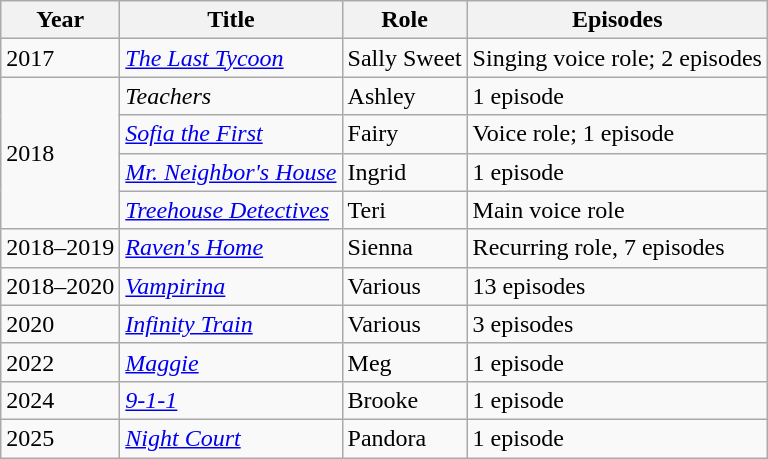<table class="wikitable sortable">
<tr>
<th>Year</th>
<th>Title</th>
<th>Role</th>
<th class="unsortable">Episodes</th>
</tr>
<tr>
<td>2017</td>
<td><em><a href='#'>The Last Tycoon</a></em></td>
<td>Sally Sweet</td>
<td>Singing voice role; 2 episodes</td>
</tr>
<tr>
<td rowspan="4">2018</td>
<td><em>Teachers</em></td>
<td>Ashley</td>
<td>1 episode</td>
</tr>
<tr>
<td><em><a href='#'>Sofia the First</a></em></td>
<td>Fairy</td>
<td>Voice role; 1 episode</td>
</tr>
<tr>
<td><em><a href='#'>Mr. Neighbor's House</a></em></td>
<td>Ingrid</td>
<td>1 episode</td>
</tr>
<tr>
<td><em><a href='#'>Treehouse Detectives</a></em></td>
<td>Teri</td>
<td>Main voice role</td>
</tr>
<tr>
<td>2018–2019</td>
<td><em><a href='#'>Raven's Home</a></em></td>
<td>Sienna</td>
<td>Recurring role, 7 episodes</td>
</tr>
<tr>
<td>2018–2020</td>
<td><em><a href='#'>Vampirina</a></em></td>
<td>Various</td>
<td>13 episodes</td>
</tr>
<tr>
<td>2020</td>
<td><em><a href='#'>Infinity Train</a></em></td>
<td>Various</td>
<td>3 episodes</td>
</tr>
<tr>
<td>2022</td>
<td><em><a href='#'>Maggie</a></em></td>
<td>Meg</td>
<td>1 episode</td>
</tr>
<tr>
<td>2024</td>
<td><em><a href='#'>9-1-1</a></em></td>
<td>Brooke</td>
<td>1 episode</td>
</tr>
<tr>
<td>2025</td>
<td><em><a href='#'>Night Court</a></em></td>
<td>Pandora</td>
<td>1 episode</td>
</tr>
</table>
